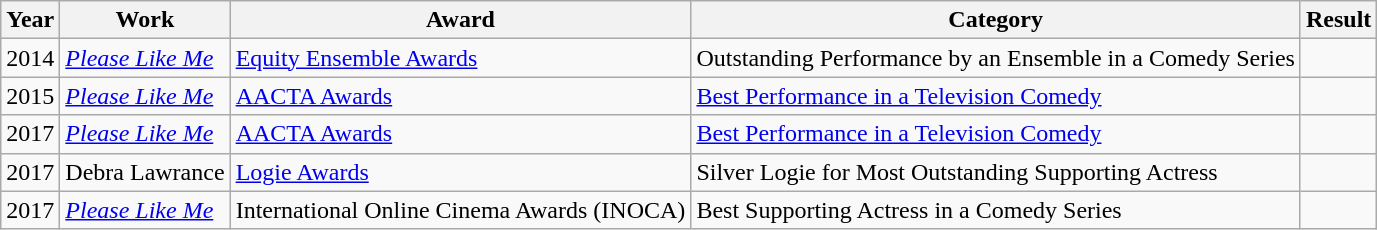<table class=wikitable>
<tr>
<th>Year</th>
<th>Work</th>
<th>Award</th>
<th>Category</th>
<th>Result</th>
</tr>
<tr>
<td>2014</td>
<td><em><a href='#'>Please Like Me</a></em></td>
<td><a href='#'>Equity Ensemble Awards</a></td>
<td>Outstanding Performance by an Ensemble in a Comedy Series</td>
<td></td>
</tr>
<tr>
<td>2015</td>
<td><em><a href='#'>Please Like Me</a></em></td>
<td><a href='#'>AACTA Awards</a></td>
<td><a href='#'> Best Performance in a Television Comedy</a></td>
<td></td>
</tr>
<tr>
<td>2017</td>
<td><em><a href='#'>Please Like Me</a></em></td>
<td><a href='#'>AACTA Awards</a></td>
<td><a href='#'> Best Performance in a Television Comedy</a></td>
<td></td>
</tr>
<tr>
<td>2017</td>
<td>Debra Lawrance</td>
<td><a href='#'>Logie Awards</a></td>
<td>Silver Logie for Most Outstanding Supporting Actress</td>
<td></td>
</tr>
<tr>
<td>2017</td>
<td><em><a href='#'>Please Like Me</a></em></td>
<td>International Online Cinema Awards (INOCA)</td>
<td>Best Supporting Actress in a Comedy Series</td>
<td></td>
</tr>
</table>
